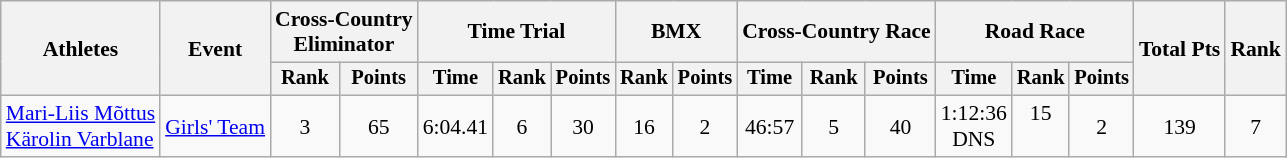<table class="wikitable" style="font-size:90%;">
<tr>
<th rowspan=2>Athletes</th>
<th rowspan=2>Event</th>
<th colspan=2>Cross-Country<br>Eliminator</th>
<th colspan=3>Time Trial</th>
<th colspan=2>BMX</th>
<th colspan=3>Cross-Country Race</th>
<th colspan=3>Road Race</th>
<th rowspan=2>Total Pts</th>
<th rowspan=2>Rank</th>
</tr>
<tr style="font-size:95%">
<th>Rank</th>
<th>Points</th>
<th>Time</th>
<th>Rank</th>
<th>Points</th>
<th>Rank</th>
<th>Points</th>
<th>Time</th>
<th>Rank</th>
<th>Points</th>
<th>Time</th>
<th>Rank</th>
<th>Points</th>
</tr>
<tr align=center>
<td align=left><a href='#'>Mari-Liis Mõttus</a><br><a href='#'>Kärolin Varblane</a></td>
<td align=left><a href='#'>Girls' Team</a></td>
<td>3</td>
<td>65</td>
<td>6:04.41</td>
<td>6</td>
<td>30</td>
<td>16</td>
<td>2</td>
<td>46:57</td>
<td>5</td>
<td>40</td>
<td>1:12:36<br>DNS</td>
<td>15<br> </td>
<td>2</td>
<td>139</td>
<td>7</td>
</tr>
</table>
